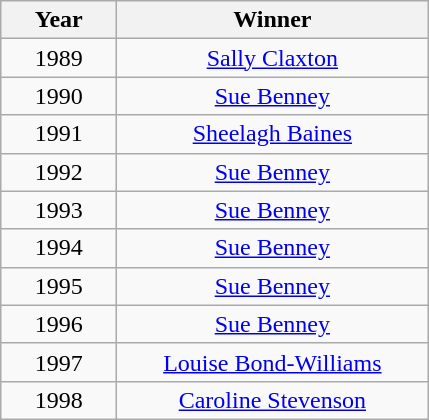<table class="wikitable" style="text-align:center">
<tr>
<th width=70>Year</th>
<th width=200>Winner</th>
</tr>
<tr>
<td>1989</td>
<td><a href='#'>Sally Claxton</a></td>
</tr>
<tr>
<td>1990</td>
<td><a href='#'>Sue Benney</a></td>
</tr>
<tr>
<td>1991</td>
<td><a href='#'>Sheelagh Baines</a></td>
</tr>
<tr>
<td>1992</td>
<td><a href='#'>Sue Benney</a></td>
</tr>
<tr>
<td>1993</td>
<td><a href='#'>Sue Benney</a></td>
</tr>
<tr>
<td>1994</td>
<td><a href='#'>Sue Benney</a></td>
</tr>
<tr>
<td>1995</td>
<td><a href='#'>Sue Benney</a></td>
</tr>
<tr>
<td>1996</td>
<td><a href='#'>Sue Benney</a></td>
</tr>
<tr>
<td>1997</td>
<td><a href='#'>Louise Bond-Williams</a></td>
</tr>
<tr>
<td>1998</td>
<td><a href='#'>Caroline Stevenson</a></td>
</tr>
</table>
